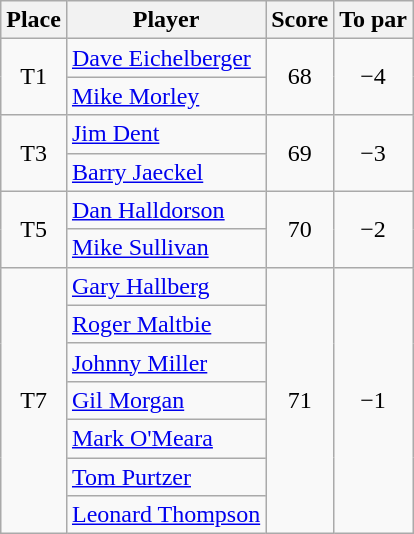<table class="wikitable">
<tr>
<th>Place</th>
<th>Player</th>
<th>Score</th>
<th>To par</th>
</tr>
<tr>
<td align=center rowspan=2>T1</td>
<td> <a href='#'>Dave Eichelberger</a></td>
<td rowspan=2 align=center>68</td>
<td align=center rowspan=2>−4</td>
</tr>
<tr>
<td> <a href='#'>Mike Morley</a></td>
</tr>
<tr>
<td align=center rowspan=2>T3</td>
<td> <a href='#'>Jim Dent</a></td>
<td rowspan=2 align=center>69</td>
<td align=center rowspan=2>−3</td>
</tr>
<tr>
<td> <a href='#'>Barry Jaeckel</a></td>
</tr>
<tr>
<td align=center rowspan=2>T5</td>
<td> <a href='#'>Dan Halldorson</a></td>
<td rowspan=2 align=center>70</td>
<td align=center rowspan=2>−2</td>
</tr>
<tr>
<td> <a href='#'>Mike Sullivan</a></td>
</tr>
<tr>
<td align=center rowspan=7>T7</td>
<td> <a href='#'>Gary Hallberg</a></td>
<td rowspan=7 align=center>71</td>
<td align=center rowspan=7>−1</td>
</tr>
<tr>
<td> <a href='#'>Roger Maltbie</a></td>
</tr>
<tr>
<td> <a href='#'>Johnny Miller</a></td>
</tr>
<tr>
<td> <a href='#'>Gil Morgan</a></td>
</tr>
<tr>
<td> <a href='#'>Mark O'Meara</a></td>
</tr>
<tr>
<td> <a href='#'>Tom Purtzer</a></td>
</tr>
<tr>
<td> <a href='#'>Leonard Thompson</a></td>
</tr>
</table>
